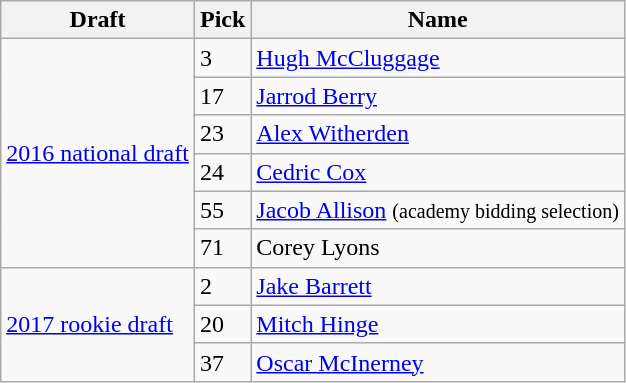<table class="wikitable plainrowheaders">
<tr>
<th scope="col"><strong>Draft</strong></th>
<th scope="col"><strong>Pick</strong></th>
<th scope="col"><strong>Name</strong></th>
</tr>
<tr>
<th rowspan= "6" style="font-weight: normal; background: #F9F9F9; text-align: left;"><a href='#'>2016 national draft</a></th>
<td>3</td>
<td><a href='#'>Hugh McCluggage</a></td>
</tr>
<tr>
<td>17</td>
<td><a href='#'>Jarrod Berry</a></td>
</tr>
<tr>
<td>23</td>
<td><a href='#'>Alex Witherden</a></td>
</tr>
<tr>
<td>24</td>
<td><a href='#'>Cedric Cox</a></td>
</tr>
<tr>
<td>55</td>
<td><a href='#'>Jacob Allison</a> <small>(academy bidding selection)</small></td>
</tr>
<tr>
<td>71</td>
<td>Corey Lyons</td>
</tr>
<tr>
<th rowspan= "3" style="font-weight: normal; background: #F9F9F9; text-align: left;"><a href='#'>2017 rookie draft</a></th>
<td>2</td>
<td><a href='#'>Jake Barrett</a></td>
</tr>
<tr>
<td>20</td>
<td><a href='#'>Mitch Hinge</a></td>
</tr>
<tr>
<td>37</td>
<td><a href='#'>Oscar McInerney</a></td>
</tr>
</table>
